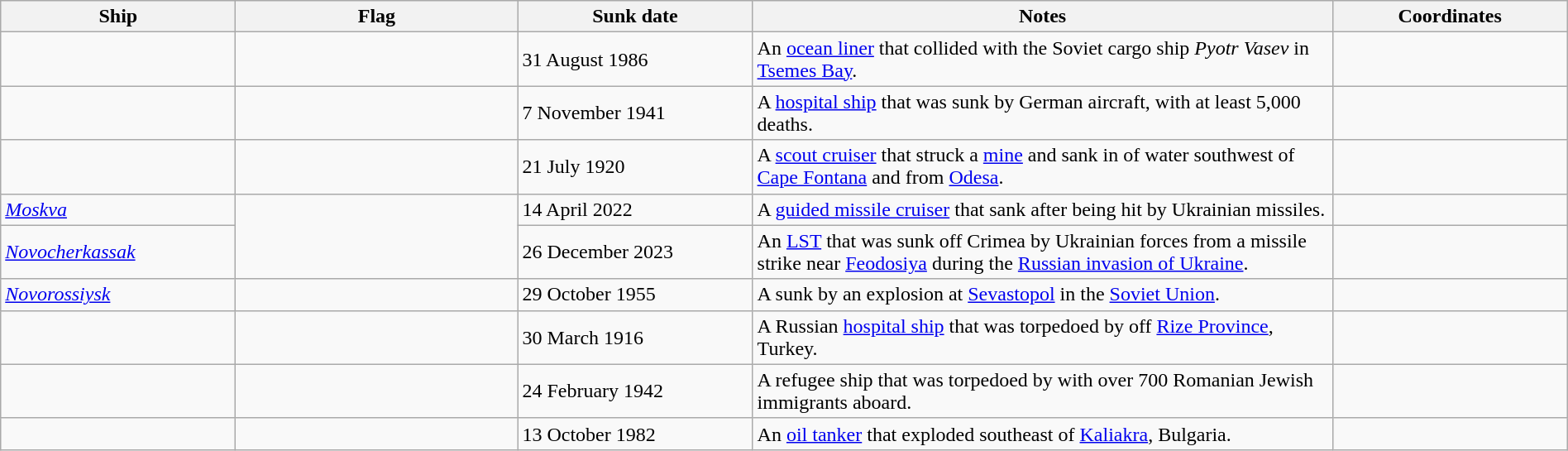<table class="wikitable sortable" style="width:100%" |>
<tr>
<th style="width:15%">Ship</th>
<th style="width:18%">Flag</th>
<th style="width:15%">Sunk date</th>
<th style="width:37%">Notes</th>
<th style="width:15%">Coordinates</th>
</tr>
<tr>
<td></td>
<td></td>
<td>31 August 1986</td>
<td>An <a href='#'>ocean liner</a> that collided with the Soviet cargo ship <em>Pyotr Vasev</em> in <a href='#'>Tsemes Bay</a>.</td>
<td></td>
</tr>
<tr>
<td></td>
<td></td>
<td>7 November 1941</td>
<td>A <a href='#'>hospital ship</a> that was sunk by German aircraft, with at least 5,000 deaths.</td>
<td></td>
</tr>
<tr>
<td></td>
<td></td>
<td>21 July 1920</td>
<td>A  <a href='#'>scout cruiser</a> that struck a <a href='#'>mine</a> and sank  in  of water southwest of <a href='#'>Cape Fontana</a> and  from <a href='#'>Odesa</a>.</td>
<td></td>
</tr>
<tr>
<td><a href='#'><em>Moskva</em></a></td>
<td rowspan="2"></td>
<td>14 April 2022</td>
<td>A <a href='#'>guided missile cruiser</a> that sank after being hit by Ukrainian missiles.</td>
<td></td>
</tr>
<tr>
<td><a href='#'><em>Novocherkassak</em></a></td>
<td>26 December 2023</td>
<td>An <a href='#'>LST</a> that was sunk off Crimea by Ukrainian forces from a missile strike near <a href='#'>Feodosiya</a> during the <a href='#'>Russian invasion of Ukraine</a>.</td>
<td></td>
</tr>
<tr>
<td><a href='#'><em>Novorossiysk</em></a></td>
<td></td>
<td>29 October 1955</td>
<td>A  sunk by an explosion at <a href='#'>Sevastopol</a> in the <a href='#'>Soviet Union</a>.</td>
<td></td>
</tr>
<tr>
<td></td>
<td></td>
<td>30 March 1916</td>
<td>A Russian <a href='#'>hospital ship</a> that was torpedoed by  off <a href='#'>Rize Province</a>, Turkey.</td>
<td></td>
</tr>
<tr>
<td></td>
<td></td>
<td>24 February 1942</td>
<td>A refugee ship that was torpedoed by  with over 700 Romanian Jewish immigrants aboard.</td>
<td></td>
</tr>
<tr>
<td></td>
<td></td>
<td>13 October 1982</td>
<td>An <a href='#'>oil tanker</a> that exploded  southeast of <a href='#'>Kaliakra</a>, Bulgaria.</td>
<td></td>
</tr>
</table>
